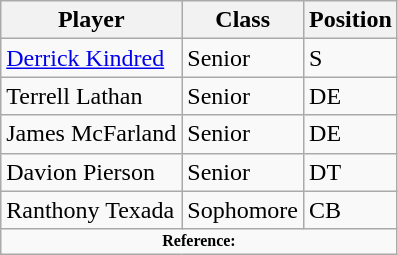<table class="wikitable">
<tr ;>
<th>Player</th>
<th>Class</th>
<th>Position</th>
</tr>
<tr>
<td><a href='#'>Derrick Kindred</a></td>
<td>Senior</td>
<td>S</td>
</tr>
<tr>
<td>Terrell Lathan</td>
<td>Senior</td>
<td>DE</td>
</tr>
<tr>
<td>James McFarland</td>
<td>Senior</td>
<td>DE</td>
</tr>
<tr>
<td>Davion Pierson</td>
<td>Senior</td>
<td>DT</td>
</tr>
<tr>
<td>Ranthony Texada</td>
<td>Sophomore</td>
<td>CB</td>
</tr>
<tr>
<td colspan="3"  style="font-size:8pt; text-align:center;"><strong>Reference:</strong> </td>
</tr>
</table>
